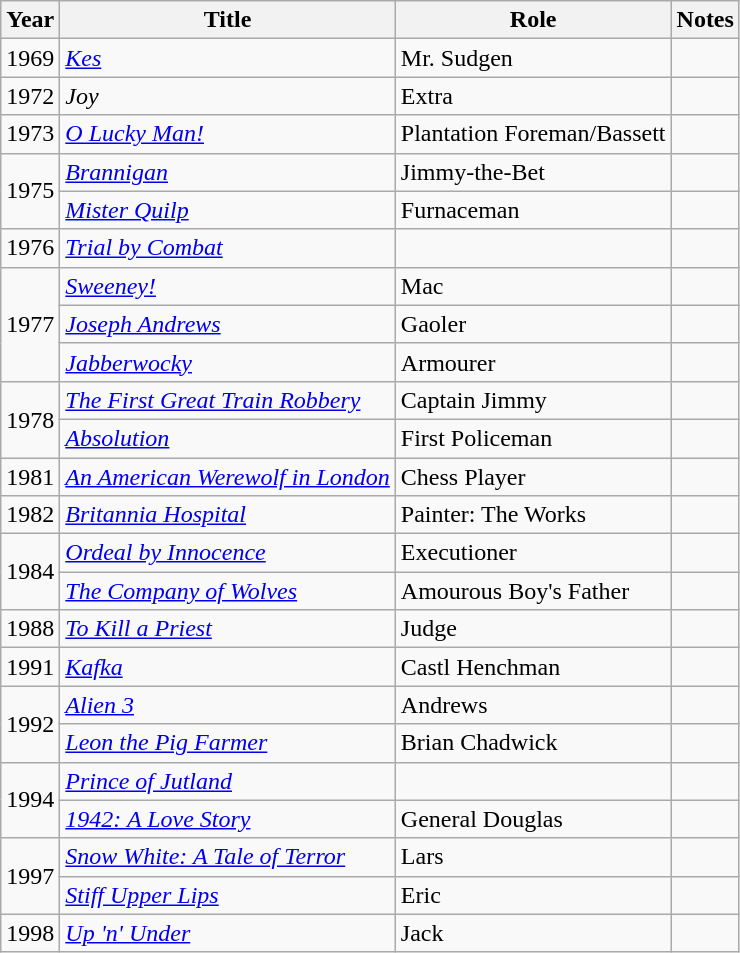<table class="wikitable">
<tr>
<th>Year</th>
<th>Title</th>
<th>Role</th>
<th>Notes</th>
</tr>
<tr>
<td>1969</td>
<td><a href='#'><em>Kes</em></a></td>
<td>Mr. Sudgen</td>
<td></td>
</tr>
<tr>
<td>1972</td>
<td><em>Joy</em></td>
<td>Extra</td>
<td></td>
</tr>
<tr>
<td>1973</td>
<td><em><a href='#'>O Lucky Man!</a></em></td>
<td>Plantation Foreman/Bassett</td>
<td></td>
</tr>
<tr>
<td rowspan="2">1975</td>
<td><a href='#'><em>Brannigan</em></a></td>
<td>Jimmy-the-Bet</td>
<td></td>
</tr>
<tr>
<td><em><a href='#'>Mister Quilp</a></em></td>
<td>Furnaceman</td>
<td></td>
</tr>
<tr>
<td>1976</td>
<td><em><a href='#'>Trial by Combat</a></em></td>
<td></td>
<td></td>
</tr>
<tr>
<td rowspan="3">1977</td>
<td><em><a href='#'>Sweeney!</a></em></td>
<td>Mac</td>
<td></td>
</tr>
<tr>
<td><a href='#'><em>Joseph Andrews</em></a></td>
<td>Gaoler</td>
<td></td>
</tr>
<tr>
<td><a href='#'><em>Jabberwocky</em></a></td>
<td>Armourer</td>
<td></td>
</tr>
<tr>
<td rowspan="2">1978</td>
<td><em><a href='#'>The First Great Train Robbery</a></em></td>
<td>Captain Jimmy</td>
<td></td>
</tr>
<tr>
<td><a href='#'><em>Absolution</em></a></td>
<td>First Policeman</td>
<td></td>
</tr>
<tr>
<td>1981</td>
<td><em><a href='#'>An American Werewolf in London</a></em></td>
<td>Chess Player</td>
<td></td>
</tr>
<tr>
<td>1982</td>
<td><em><a href='#'>Britannia Hospital</a></em></td>
<td>Painter: The Works</td>
<td></td>
</tr>
<tr>
<td rowspan="2">1984</td>
<td><a href='#'><em>Ordeal by Innocence</em></a></td>
<td>Executioner</td>
<td></td>
</tr>
<tr>
<td><em><a href='#'>The Company of Wolves</a></em></td>
<td>Amourous Boy's Father</td>
<td></td>
</tr>
<tr>
<td>1988</td>
<td><em><a href='#'>To Kill a Priest</a></em></td>
<td>Judge</td>
<td></td>
</tr>
<tr>
<td>1991</td>
<td><a href='#'><em>Kafka</em></a></td>
<td>Castl Henchman</td>
<td></td>
</tr>
<tr>
<td rowspan="2">1992</td>
<td><em><a href='#'>Alien 3</a></em></td>
<td>Andrews</td>
<td></td>
</tr>
<tr>
<td><em><a href='#'>Leon the Pig Farmer</a></em></td>
<td>Brian Chadwick</td>
<td></td>
</tr>
<tr>
<td rowspan="2">1994</td>
<td><em><a href='#'>Prince of Jutland</a></em></td>
<td></td>
<td></td>
</tr>
<tr>
<td><em><a href='#'>1942: A Love Story</a></em></td>
<td>General Douglas</td>
<td></td>
</tr>
<tr>
<td rowspan="2">1997</td>
<td><em><a href='#'>Snow White: A Tale of Terror</a></em></td>
<td>Lars</td>
<td></td>
</tr>
<tr>
<td><em><a href='#'>Stiff Upper Lips</a></em></td>
<td>Eric</td>
<td></td>
</tr>
<tr>
<td>1998</td>
<td><a href='#'><em>Up 'n' Under</em></a></td>
<td>Jack</td>
<td></td>
</tr>
</table>
